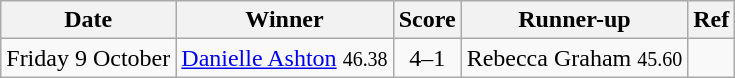<table class="wikitable">
<tr>
<th>Date</th>
<th>Winner</th>
<th>Score</th>
<th>Runner-up</th>
<th>Ref</th>
</tr>
<tr>
<td align=left>Friday 9 October</td>
<td align=right> <a href='#'>Danielle Ashton</a> <small><span>46.38</span></small></td>
<td align=center>4–1</td>
<td> Rebecca Graham <small><span>45.60</span></small></td>
<td align=center></td>
</tr>
</table>
